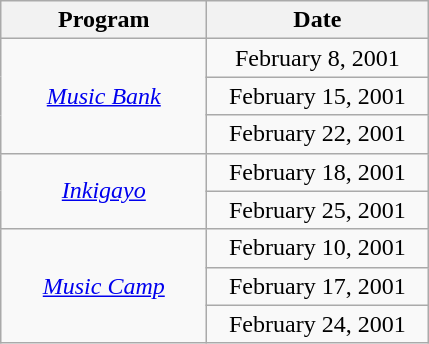<table class="wikitable" style="text-align:center">
<tr>
<th width="130">Program</th>
<th width="140">Date</th>
</tr>
<tr>
<td rowspan="3"><em><a href='#'>Music Bank</a></em></td>
<td>February 8, 2001</td>
</tr>
<tr>
<td>February 15, 2001</td>
</tr>
<tr>
<td>February 22, 2001</td>
</tr>
<tr>
<td rowspan="2"><em><a href='#'>Inkigayo</a></em></td>
<td>February 18, 2001</td>
</tr>
<tr>
<td>February 25, 2001</td>
</tr>
<tr>
<td rowspan="3"><em><a href='#'>Music Camp</a></em></td>
<td>February 10, 2001</td>
</tr>
<tr>
<td>February 17, 2001</td>
</tr>
<tr>
<td>February 24, 2001</td>
</tr>
</table>
